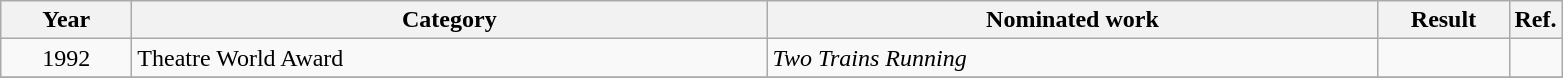<table class=wikitable>
<tr>
<th scope="col" style="width:5em;">Year</th>
<th scope="col" style="width:26em;">Category</th>
<th scope="col" style="width:25em;">Nominated work</th>
<th scope="col" style="width:5em;">Result</th>
<th>Ref.</th>
</tr>
<tr>
<td style="text-align:center;">1992</td>
<td>Theatre World Award</td>
<td><em>Two Trains Running</em></td>
<td></td>
<td></td>
</tr>
<tr>
</tr>
</table>
